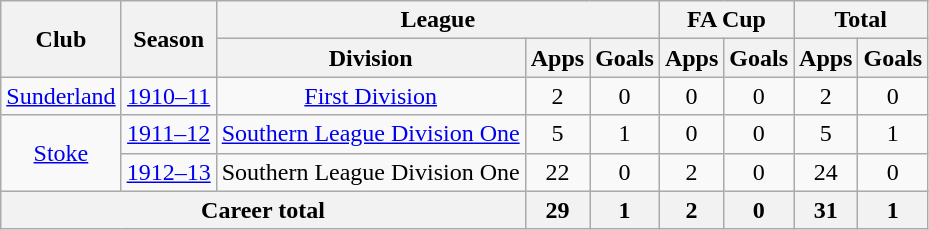<table class="wikitable" style="text-align: center;">
<tr>
<th rowspan="2">Club</th>
<th rowspan="2">Season</th>
<th colspan="3">League</th>
<th colspan="2">FA Cup</th>
<th colspan="2">Total</th>
</tr>
<tr>
<th>Division</th>
<th>Apps</th>
<th>Goals</th>
<th>Apps</th>
<th>Goals</th>
<th>Apps</th>
<th>Goals</th>
</tr>
<tr>
<td><a href='#'>Sunderland</a></td>
<td><a href='#'>1910–11</a></td>
<td><a href='#'>First Division</a></td>
<td>2</td>
<td>0</td>
<td>0</td>
<td>0</td>
<td>2</td>
<td>0</td>
</tr>
<tr>
<td rowspan="2"><a href='#'>Stoke</a></td>
<td><a href='#'>1911–12</a></td>
<td><a href='#'>Southern League Division One</a></td>
<td>5</td>
<td>1</td>
<td>0</td>
<td>0</td>
<td>5</td>
<td>1</td>
</tr>
<tr>
<td><a href='#'>1912–13</a></td>
<td>Southern League Division One</td>
<td>22</td>
<td>0</td>
<td>2</td>
<td>0</td>
<td>24</td>
<td>0</td>
</tr>
<tr>
<th colspan="3">Career total</th>
<th>29</th>
<th>1</th>
<th>2</th>
<th>0</th>
<th>31</th>
<th>1</th>
</tr>
</table>
